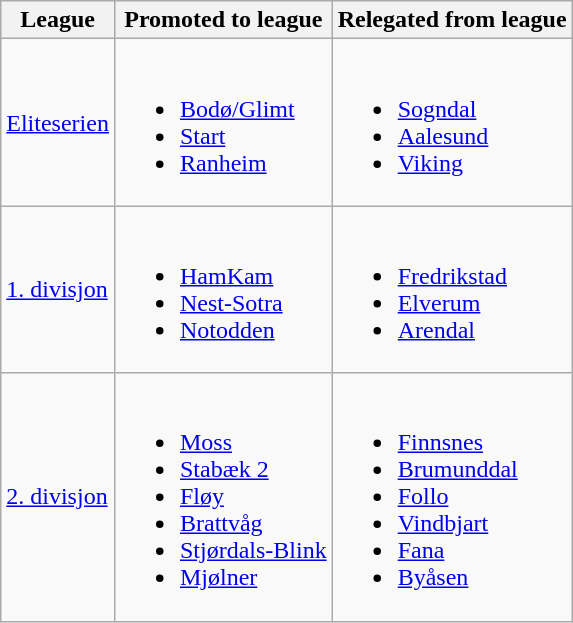<table class="wikitable">
<tr>
<th>League</th>
<th>Promoted to league</th>
<th>Relegated from league</th>
</tr>
<tr>
<td><a href='#'>Eliteserien</a></td>
<td><br><ul><li><a href='#'>Bodø/Glimt</a></li><li><a href='#'>Start</a></li><li><a href='#'>Ranheim</a></li></ul></td>
<td><br><ul><li><a href='#'>Sogndal</a></li><li><a href='#'>Aalesund</a></li><li><a href='#'>Viking</a></li></ul></td>
</tr>
<tr>
<td><a href='#'>1. divisjon</a></td>
<td><br><ul><li><a href='#'>HamKam</a></li><li><a href='#'>Nest-Sotra</a></li><li><a href='#'>Notodden</a></li></ul></td>
<td><br><ul><li><a href='#'>Fredrikstad</a></li><li><a href='#'>Elverum</a></li><li><a href='#'>Arendal</a></li></ul></td>
</tr>
<tr>
<td><a href='#'>2. divisjon</a></td>
<td><br><ul><li><a href='#'>Moss</a></li><li><a href='#'>Stabæk 2</a></li><li><a href='#'>Fløy</a></li><li><a href='#'>Brattvåg</a></li><li><a href='#'>Stjørdals-Blink</a></li><li><a href='#'>Mjølner</a></li></ul></td>
<td><br><ul><li><a href='#'>Finnsnes</a></li><li><a href='#'>Brumunddal</a></li><li><a href='#'>Follo</a></li><li><a href='#'>Vindbjart</a></li><li><a href='#'>Fana</a></li><li><a href='#'>Byåsen</a></li></ul></td>
</tr>
</table>
